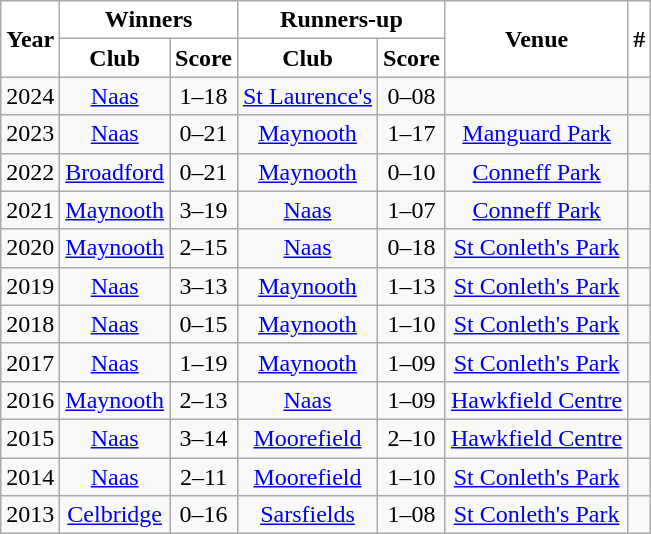<table class="wikitable sortable" style="text-align:center;">
<tr>
<th rowspan="2" style="background:white;color:black">Year</th>
<th colspan="2" style="background:white;color:black">Winners</th>
<th colspan="2" style="background:white;color:black">Runners-up</th>
<th rowspan="2" style="background:white;color:black">Venue</th>
<th rowspan="2" style="background:white;color:black">#</th>
</tr>
<tr>
<th style="background:white;color:black">Club</th>
<th style="background:white;color:black">Score</th>
<th style="background:white;color:black">Club</th>
<th style="background:white;color:black">Score</th>
</tr>
<tr>
<td>2024</td>
<td><a href='#'>Naas</a></td>
<td>1–18</td>
<td><a href='#'>St Laurence's</a></td>
<td>0–08</td>
<td></td>
<td></td>
</tr>
<tr>
<td>2023</td>
<td><a href='#'>Naas</a></td>
<td>0–21</td>
<td><a href='#'>Maynooth</a></td>
<td>1–17</td>
<td><a href='#'>Manguard Park</a></td>
<td></td>
</tr>
<tr>
<td>2022</td>
<td><a href='#'>Broadford</a></td>
<td>0–21</td>
<td><a href='#'>Maynooth</a></td>
<td>0–10</td>
<td><a href='#'>Conneff Park</a></td>
<td></td>
</tr>
<tr>
<td>2021</td>
<td><a href='#'>Maynooth</a></td>
<td>3–19</td>
<td><a href='#'>Naas</a></td>
<td>1–07</td>
<td><a href='#'>Conneff Park</a></td>
<td></td>
</tr>
<tr>
<td>2020</td>
<td><a href='#'>Maynooth</a></td>
<td>2–15</td>
<td><a href='#'>Naas</a></td>
<td>0–18</td>
<td><a href='#'>St Conleth's Park</a></td>
<td></td>
</tr>
<tr>
<td>2019</td>
<td><a href='#'>Naas</a></td>
<td>3–13</td>
<td><a href='#'>Maynooth</a></td>
<td>1–13</td>
<td><a href='#'>St Conleth's Park</a></td>
<td></td>
</tr>
<tr>
<td>2018</td>
<td><a href='#'>Naas</a></td>
<td>0–15</td>
<td><a href='#'>Maynooth</a></td>
<td>1–10</td>
<td><a href='#'>St Conleth's Park</a></td>
<td></td>
</tr>
<tr>
<td>2017</td>
<td><a href='#'>Naas</a></td>
<td>1–19</td>
<td><a href='#'>Maynooth</a></td>
<td>1–09</td>
<td><a href='#'>St Conleth's Park</a></td>
<td></td>
</tr>
<tr>
<td>2016</td>
<td><a href='#'>Maynooth</a></td>
<td>2–13</td>
<td><a href='#'>Naas</a></td>
<td>1–09</td>
<td><a href='#'>Hawkfield Centre</a></td>
<td></td>
</tr>
<tr>
<td>2015</td>
<td><a href='#'>Naas</a></td>
<td>3–14</td>
<td><a href='#'>Moorefield</a></td>
<td>2–10</td>
<td><a href='#'>Hawkfield Centre</a></td>
<td></td>
</tr>
<tr>
<td>2014</td>
<td><a href='#'>Naas</a></td>
<td>2–11</td>
<td><a href='#'>Moorefield</a></td>
<td>1–10</td>
<td><a href='#'>St Conleth's Park</a></td>
<td></td>
</tr>
<tr>
<td>2013</td>
<td><a href='#'>Celbridge</a></td>
<td>0–16</td>
<td><a href='#'>Sarsfields</a></td>
<td>1–08</td>
<td><a href='#'>St Conleth's Park</a></td>
<td></td>
</tr>
</table>
